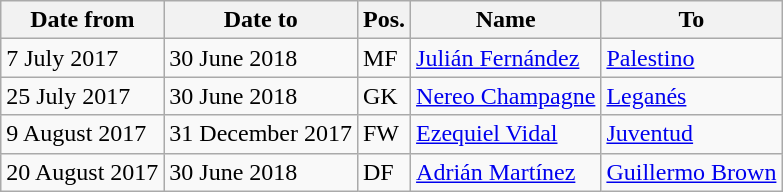<table class="wikitable">
<tr>
<th>Date from</th>
<th>Date to</th>
<th>Pos.</th>
<th>Name</th>
<th>To</th>
</tr>
<tr>
<td>7 July 2017</td>
<td>30 June 2018</td>
<td>MF</td>
<td> <a href='#'>Julián Fernández</a></td>
<td> <a href='#'>Palestino</a></td>
</tr>
<tr>
<td>25 July 2017</td>
<td>30 June 2018</td>
<td>GK</td>
<td> <a href='#'>Nereo Champagne</a></td>
<td> <a href='#'>Leganés</a></td>
</tr>
<tr>
<td>9 August 2017</td>
<td>31 December 2017</td>
<td>FW</td>
<td> <a href='#'>Ezequiel Vidal</a></td>
<td> <a href='#'>Juventud</a></td>
</tr>
<tr>
<td>20 August 2017</td>
<td>30 June 2018</td>
<td>DF</td>
<td> <a href='#'>Adrián Martínez</a></td>
<td> <a href='#'>Guillermo Brown</a></td>
</tr>
</table>
